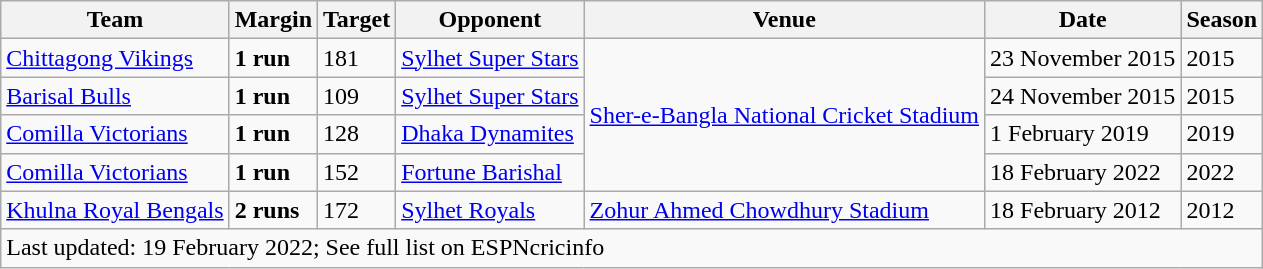<table class="wikitable">
<tr>
<th>Team</th>
<th>Margin</th>
<th>Target</th>
<th>Opponent</th>
<th>Venue</th>
<th>Date</th>
<th>Season</th>
</tr>
<tr>
<td><a href='#'>Chittagong Vikings</a></td>
<td><strong>1 run</strong></td>
<td>181</td>
<td><a href='#'>Sylhet Super Stars</a></td>
<td rowspan=4><a href='#'>Sher-e-Bangla National Cricket Stadium</a></td>
<td>23 November 2015</td>
<td>2015</td>
</tr>
<tr>
<td><a href='#'>Barisal Bulls</a></td>
<td><strong>1 run</strong></td>
<td>109</td>
<td><a href='#'>Sylhet Super Stars</a></td>
<td>24 November 2015</td>
<td>2015</td>
</tr>
<tr>
<td><a href='#'>Comilla Victorians</a></td>
<td><strong>1 run</strong></td>
<td>128</td>
<td><a href='#'>Dhaka Dynamites</a></td>
<td>1 February 2019</td>
<td>2019</td>
</tr>
<tr>
<td><a href='#'>Comilla Victorians</a></td>
<td><strong>1 run</strong></td>
<td>152</td>
<td><a href='#'>Fortune Barishal</a></td>
<td>18 February 2022</td>
<td>2022</td>
</tr>
<tr>
<td><a href='#'>Khulna Royal Bengals</a></td>
<td><strong>2 runs</strong></td>
<td>172</td>
<td><a href='#'>Sylhet Royals</a></td>
<td><a href='#'>Zohur Ahmed Chowdhury Stadium</a></td>
<td>18 February 2012</td>
<td>2012</td>
</tr>
<tr>
<td colspan=10>Last updated: 19 February 2022; See full list on ESPNcricinfo</td>
</tr>
</table>
